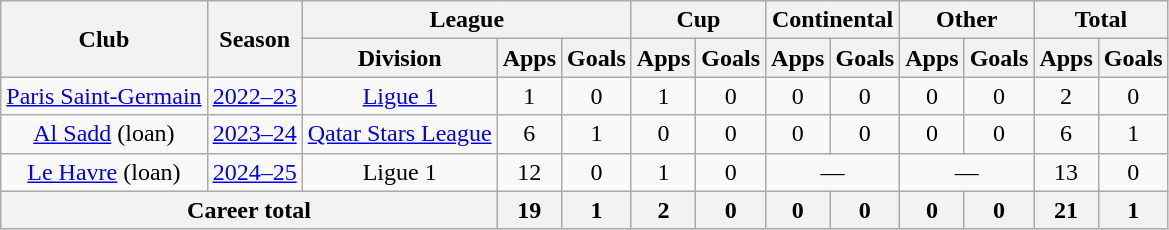<table class="wikitable" style="text-align: center">
<tr>
<th rowspan="2">Club</th>
<th rowspan="2">Season</th>
<th colspan="3">League</th>
<th colspan="2">Cup</th>
<th colspan="2">Continental</th>
<th colspan="2">Other</th>
<th colspan="2">Total</th>
</tr>
<tr>
<th>Division</th>
<th>Apps</th>
<th>Goals</th>
<th>Apps</th>
<th>Goals</th>
<th>Apps</th>
<th>Goals</th>
<th>Apps</th>
<th>Goals</th>
<th>Apps</th>
<th>Goals</th>
</tr>
<tr>
<td><a href='#'>Paris Saint-Germain</a></td>
<td><a href='#'>2022–23</a></td>
<td><a href='#'>Ligue 1</a></td>
<td>1</td>
<td>0</td>
<td>1</td>
<td>0</td>
<td>0</td>
<td>0</td>
<td>0</td>
<td>0</td>
<td>2</td>
<td>0</td>
</tr>
<tr>
<td><a href='#'>Al Sadd</a> (loan)</td>
<td><a href='#'>2023–24</a></td>
<td><a href='#'>Qatar Stars League</a></td>
<td>6</td>
<td>1</td>
<td>0</td>
<td>0</td>
<td>0</td>
<td>0</td>
<td>0</td>
<td>0</td>
<td>6</td>
<td>1</td>
</tr>
<tr>
<td><a href='#'>Le Havre</a> (loan)</td>
<td><a href='#'>2024–25</a></td>
<td>Ligue 1</td>
<td>12</td>
<td>0</td>
<td>1</td>
<td>0</td>
<td colspan="2">—</td>
<td colspan="2">—</td>
<td>13</td>
<td>0</td>
</tr>
<tr>
<th colspan="3">Career total</th>
<th>19</th>
<th>1</th>
<th>2</th>
<th>0</th>
<th>0</th>
<th>0</th>
<th>0</th>
<th>0</th>
<th>21</th>
<th>1</th>
</tr>
</table>
